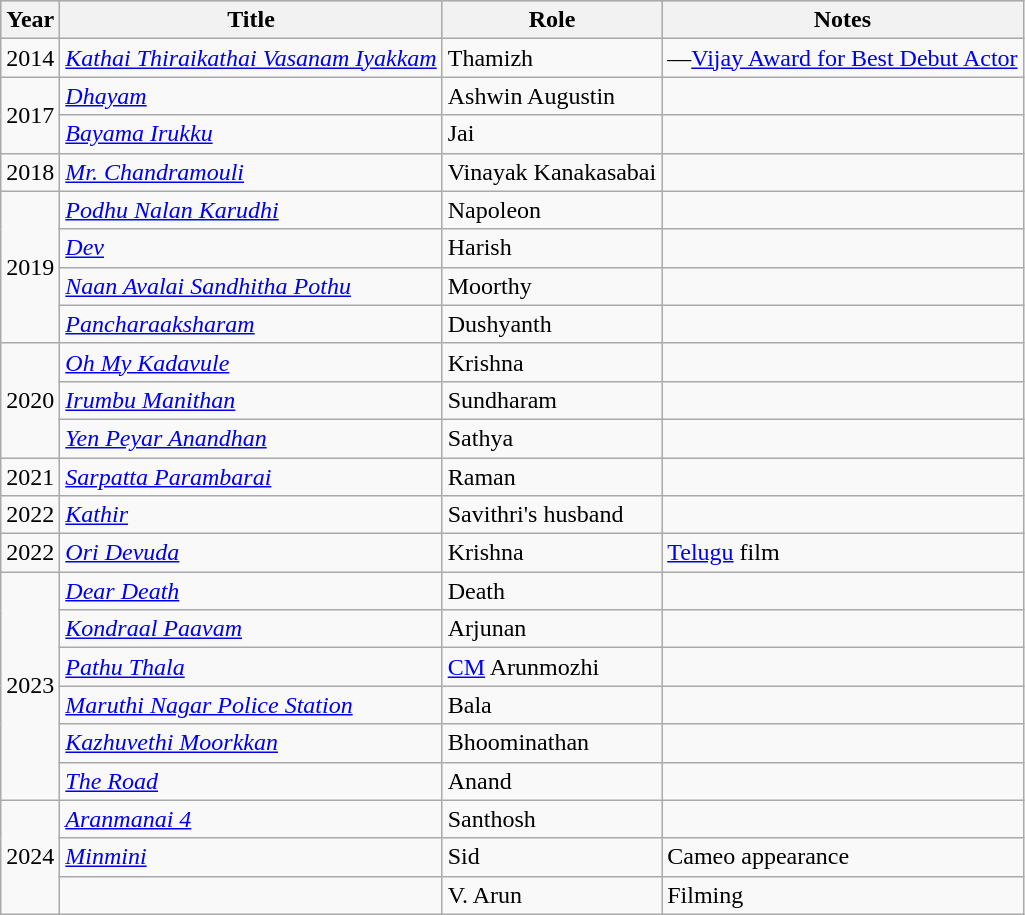<table class="wikitable sortable">
<tr style="background:#cccccf; text-align:center;">
<th scope="col">Year</th>
<th scope="col">Title</th>
<th scope="col">Role</th>
<th scope="col" class="unsortable">Notes</th>
</tr>
<tr>
<td rowspan="1">2014</td>
<td><em><a href='#'>Kathai Thiraikathai Vasanam Iyakkam</a></em></td>
<td>Thamizh</td>
<td>—<a href='#'>Vijay Award for Best Debut Actor</a></td>
</tr>
<tr>
<td rowspan="2">2017</td>
<td><em><a href='#'>Dhayam</a></em></td>
<td>Ashwin Augustin</td>
<td></td>
</tr>
<tr>
<td><em><a href='#'>Bayama Irukku</a></em></td>
<td>Jai</td>
<td></td>
</tr>
<tr>
<td>2018</td>
<td><em><a href='#'>Mr. Chandramouli</a></em></td>
<td>Vinayak Kanakasabai</td>
<td></td>
</tr>
<tr>
<td rowspan="4">2019</td>
<td><em><a href='#'>Podhu Nalan Karudhi</a></em></td>
<td>Napoleon</td>
<td></td>
</tr>
<tr>
<td><em><a href='#'>Dev</a></em></td>
<td>Harish</td>
<td></td>
</tr>
<tr>
<td><em><a href='#'>Naan Avalai Sandhitha Pothu</a></em></td>
<td>Moorthy</td>
<td></td>
</tr>
<tr>
<td><em><a href='#'>Pancharaaksharam</a></em></td>
<td>Dushyanth</td>
<td></td>
</tr>
<tr>
<td rowspan="3">2020</td>
<td><em><a href='#'>Oh My Kadavule</a></em></td>
<td>Krishna</td>
<td></td>
</tr>
<tr>
<td><em><a href='#'>Irumbu Manithan</a></em></td>
<td>Sundharam</td>
<td></td>
</tr>
<tr>
<td><em><a href='#'>Yen Peyar Anandhan</a></em></td>
<td>Sathya</td>
<td></td>
</tr>
<tr>
<td rowspan="1">2021</td>
<td><em><a href='#'>Sarpatta Parambarai </a></em></td>
<td>Raman</td>
<td></td>
</tr>
<tr>
<td>2022</td>
<td><em><a href='#'>Kathir</a></em></td>
<td>Savithri's husband</td>
<td></td>
</tr>
<tr>
<td>2022</td>
<td><em><a href='#'>Ori Devuda</a></em></td>
<td>Krishna</td>
<td><a href='#'>Telugu</a> film</td>
</tr>
<tr>
<td rowspan="6">2023</td>
<td><em><a href='#'>Dear Death</a></em></td>
<td>Death</td>
<td></td>
</tr>
<tr>
<td><em><a href='#'>Kondraal Paavam</a></em></td>
<td>Arjunan</td>
<td></td>
</tr>
<tr>
<td><em><a href='#'>Pathu Thala</a></em></td>
<td><a href='#'>CM</a> Arunmozhi</td>
<td></td>
</tr>
<tr>
<td><em><a href='#'>Maruthi Nagar Police Station</a> </em></td>
<td>Bala</td>
<td></td>
</tr>
<tr>
<td><em><a href='#'>Kazhuvethi Moorkkan</a></em></td>
<td>Bhoominathan</td>
<td></td>
</tr>
<tr>
<td><em><a href='#'>The Road</a></em></td>
<td>Anand</td>
<td></td>
</tr>
<tr>
<td rowspan="3">2024</td>
<td><em><a href='#'>Aranmanai 4</a></em></td>
<td>Santhosh</td>
<td></td>
</tr>
<tr>
<td><a href='#'><em>Minmini</em></a></td>
<td>Sid</td>
<td>Cameo appearance</td>
</tr>
<tr>
<td></td>
<td>V. Arun</td>
<td>Filming</td>
</tr>
</table>
